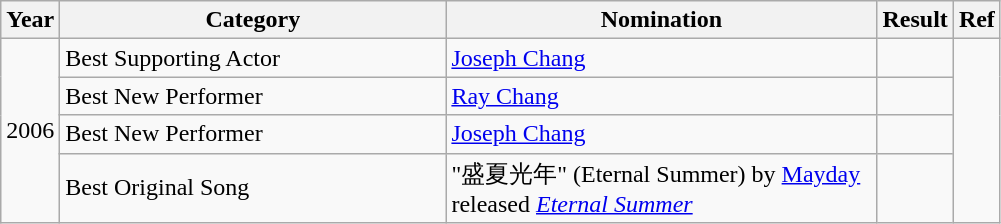<table class="wikitable">
<tr>
<th>Year</th>
<th width="250">Category</th>
<th width="280">Nomination</th>
<th>Result</th>
<th>Ref</th>
</tr>
<tr>
<td rowspan=4>2006</td>
<td>Best Supporting Actor</td>
<td><a href='#'>Joseph Chang</a></td>
<td></td>
<td rowspan=4 align=center></td>
</tr>
<tr>
<td>Best New Performer</td>
<td><a href='#'>Ray Chang</a></td>
<td></td>
</tr>
<tr>
<td>Best New Performer</td>
<td><a href='#'>Joseph Chang</a></td>
<td></td>
</tr>
<tr>
<td>Best Original Song</td>
<td>"盛夏光年" (Eternal Summer) by <a href='#'>Mayday</a> <br>released <em><a href='#'>Eternal Summer</a></em></td>
<td></td>
</tr>
</table>
